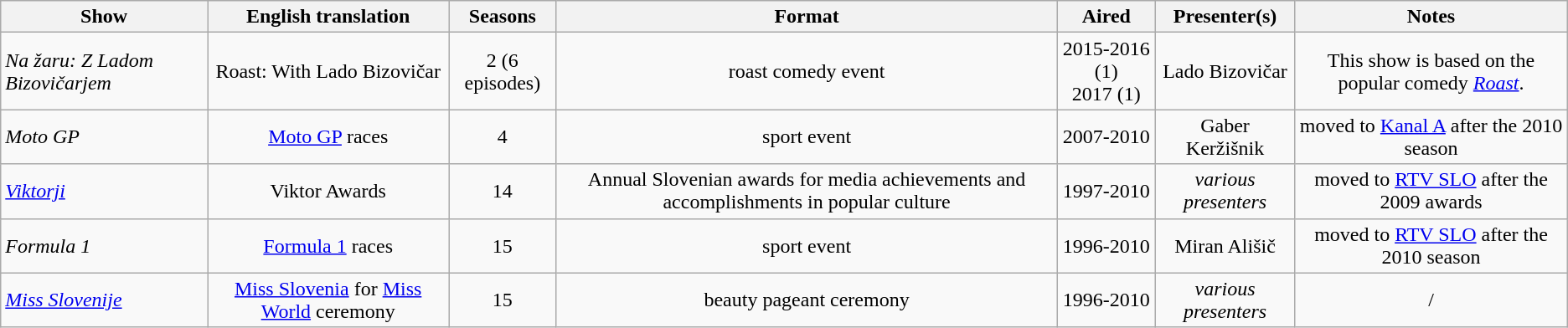<table class="wikitable">
<tr>
<th>Show</th>
<th>English translation</th>
<th>Seasons</th>
<th>Format</th>
<th>Aired</th>
<th>Presenter(s)</th>
<th>Notes</th>
</tr>
<tr>
<td><em>Na žaru: Z Ladom Bizovičarjem</em></td>
<td align=center>Roast: With Lado Bizovičar</td>
<td align=center>2 (6 episodes)</td>
<td align=center>roast comedy event</td>
<td align=center>2015-2016 (1)<br>2017 (1)</td>
<td align=center>Lado Bizovičar</td>
<td align=center>This show is based on the popular comedy <em><a href='#'>Roast</a></em>.</td>
</tr>
<tr>
<td><em>Moto GP</em></td>
<td align=center><a href='#'>Moto GP</a> races</td>
<td align=center>4</td>
<td align=center>sport event</td>
<td align=center>2007-2010</td>
<td align=center>Gaber Keržišnik</td>
<td align=center>moved to <a href='#'>Kanal A</a> after the 2010 season</td>
</tr>
<tr>
<td><em><a href='#'>Viktorji</a></em></td>
<td align=center>Viktor Awards</td>
<td align=center>14</td>
<td align=center>Annual Slovenian awards for media achievements and accomplishments in popular culture</td>
<td align=center>1997-2010</td>
<td align=center><em>various presenters</em></td>
<td align=center>moved to <a href='#'>RTV SLO</a> after the 2009 awards</td>
</tr>
<tr>
<td><em>Formula 1</em></td>
<td align=center><a href='#'>Formula 1</a> races</td>
<td align=center>15</td>
<td align=center>sport event</td>
<td align=center>1996-2010</td>
<td align=center>Miran Ališič</td>
<td align=center>moved to <a href='#'>RTV SLO</a> after the 2010 season</td>
</tr>
<tr>
<td><em><a href='#'>Miss Slovenije</a></em></td>
<td align=center><a href='#'>Miss Slovenia</a> for <a href='#'>Miss World</a> ceremony</td>
<td align=center>15</td>
<td align=center>beauty pageant ceremony</td>
<td align=center>1996-2010</td>
<td align=center><em>various presenters</em></td>
<td align=center>/</td>
</tr>
</table>
